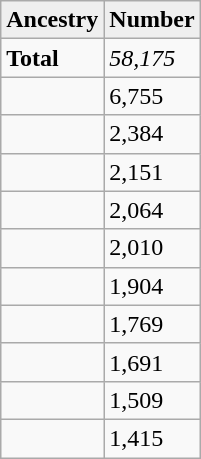<table style="float: left; margin: 1em;" class="wikitable">
<tr>
<th style="background:#efefef;">Ancestry</th>
<th style="background:#efefef;">Number</th>
</tr>
<tr>
<td><strong>Total</strong></td>
<td><em> 58,175</em></td>
</tr>
<tr>
<td></td>
<td>6,755</td>
</tr>
<tr>
<td></td>
<td>2,384</td>
</tr>
<tr>
<td></td>
<td>2,151</td>
</tr>
<tr>
<td></td>
<td>2,064</td>
</tr>
<tr>
<td></td>
<td>2,010</td>
</tr>
<tr>
<td></td>
<td>1,904</td>
</tr>
<tr>
<td></td>
<td>1,769</td>
</tr>
<tr>
<td></td>
<td>1,691</td>
</tr>
<tr>
<td></td>
<td>1,509</td>
</tr>
<tr>
<td></td>
<td>1,415</td>
</tr>
</table>
